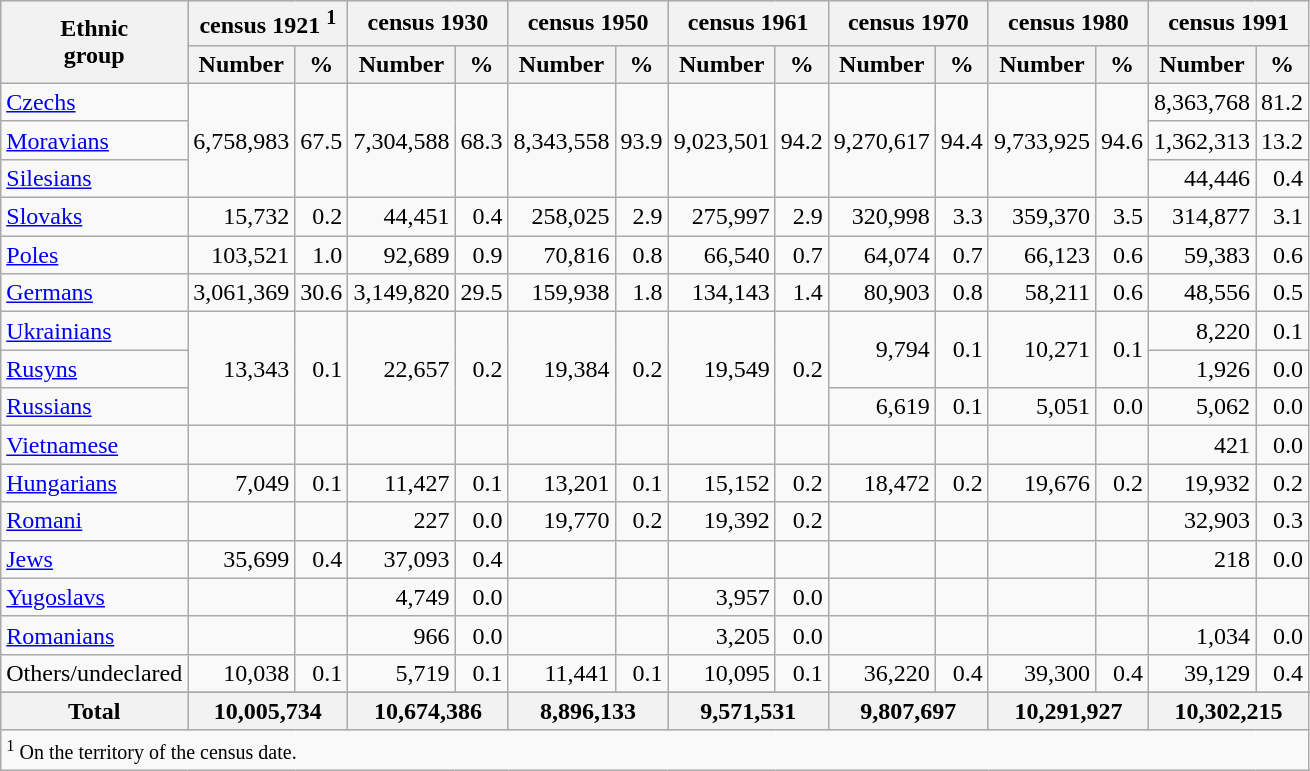<table class="wikitable">
<tr bgcolor="#e0e0e0">
<th rowspan="2">Ethnic<br>group</th>
<th colspan="2">census 1921 <sup>1</sup></th>
<th colspan="2">census 1930</th>
<th colspan="2">census 1950</th>
<th colspan="2">census 1961</th>
<th colspan="2">census 1970</th>
<th colspan="2">census 1980</th>
<th colspan="2">census 1991</th>
</tr>
<tr bgcolor="#e0e0e0">
<th>Number</th>
<th>%</th>
<th>Number</th>
<th>%</th>
<th>Number</th>
<th>%</th>
<th>Number</th>
<th>%</th>
<th>Number</th>
<th>%</th>
<th>Number</th>
<th>%</th>
<th>Number</th>
<th>%</th>
</tr>
<tr>
<td><a href='#'>Czechs</a></td>
<td align="right" rowspan="3">6,758,983</td>
<td align="right" rowspan="3">67.5</td>
<td align="right" rowspan="3">7,304,588</td>
<td align="right" rowspan="3">68.3</td>
<td align="right" rowspan="3">8,343,558</td>
<td align="right" rowspan="3">93.9</td>
<td align="right" rowspan="3">9,023,501</td>
<td align="right" rowspan="3">94.2</td>
<td align="right" rowspan="3">9,270,617</td>
<td align="right" rowspan="3">94.4</td>
<td align="right" rowspan="3">9,733,925</td>
<td align="right" rowspan="3">94.6</td>
<td align="right">8,363,768</td>
<td align="right">81.2</td>
</tr>
<tr>
<td><a href='#'>Moravians</a></td>
<td align="right">1,362,313</td>
<td align="right">13.2</td>
</tr>
<tr>
<td><a href='#'>Silesians</a></td>
<td align="right">44,446</td>
<td align="right">0.4</td>
</tr>
<tr>
<td><a href='#'>Slovaks</a></td>
<td align="right">15,732</td>
<td align="right">0.2</td>
<td align="right">44,451</td>
<td align="right">0.4</td>
<td align="right">258,025</td>
<td align="right">2.9</td>
<td align="right">275,997</td>
<td align="right">2.9</td>
<td align="right">320,998</td>
<td align="right">3.3</td>
<td align="right">359,370</td>
<td align="right">3.5</td>
<td align="right">314,877</td>
<td align="right">3.1</td>
</tr>
<tr>
<td><a href='#'>Poles</a></td>
<td align="right">103,521</td>
<td align="right">1.0</td>
<td align="right">92,689</td>
<td align="right">0.9</td>
<td align="right">70,816</td>
<td align="right">0.8</td>
<td align="right">66,540</td>
<td align="right">0.7</td>
<td align="right">64,074</td>
<td align="right">0.7</td>
<td align="right">66,123</td>
<td align="right">0.6</td>
<td align="right">59,383</td>
<td align="right">0.6</td>
</tr>
<tr>
<td><a href='#'>Germans</a></td>
<td align="right">3,061,369</td>
<td align="right">30.6</td>
<td align="right">3,149,820</td>
<td align="right">29.5</td>
<td align="right">159,938</td>
<td align="right">1.8</td>
<td align="right">134,143</td>
<td align="right">1.4</td>
<td align="right">80,903</td>
<td align="right">0.8</td>
<td align="right">58,211</td>
<td align="right">0.6</td>
<td align="right">48,556</td>
<td align="right">0.5</td>
</tr>
<tr>
<td><a href='#'>Ukrainians</a></td>
<td align="right" rowspan="3">13,343</td>
<td align="right" rowspan="3">0.1</td>
<td align="right" rowspan="3">22,657</td>
<td align="right" rowspan="3">0.2</td>
<td align="right" rowspan="3">19,384</td>
<td align="right" rowspan="3">0.2</td>
<td align="right" rowspan="3">19,549</td>
<td align="right" rowspan="3">0.2</td>
<td align="right" rowspan="2">9,794</td>
<td align="right" rowspan="2">0.1</td>
<td align="right" rowspan="2">10,271</td>
<td align="right" rowspan="2">0.1</td>
<td align="right">8,220</td>
<td align="right">0.1</td>
</tr>
<tr>
<td><a href='#'>Rusyns</a></td>
<td align="right">1,926</td>
<td align="right">0.0</td>
</tr>
<tr>
<td><a href='#'>Russians</a></td>
<td align="right">6,619</td>
<td align="right">0.1</td>
<td align="right">5,051</td>
<td align="right">0.0</td>
<td align="right">5,062</td>
<td align="right">0.0</td>
</tr>
<tr>
<td><a href='#'>Vietnamese</a></td>
<td align="right"></td>
<td align="right"></td>
<td align="right"></td>
<td align="right"></td>
<td align="right"></td>
<td align="right"></td>
<td align="right"></td>
<td align="right"></td>
<td align="right"></td>
<td align="right"></td>
<td align="right"></td>
<td align="right"></td>
<td align="right">421</td>
<td align="right">0.0</td>
</tr>
<tr>
<td><a href='#'>Hungarians</a></td>
<td align="right">7,049</td>
<td align="right">0.1</td>
<td align="right">11,427</td>
<td align="right">0.1</td>
<td align="right">13,201</td>
<td align="right">0.1</td>
<td align="right">15,152</td>
<td align="right">0.2</td>
<td align="right">18,472</td>
<td align="right">0.2</td>
<td align="right">19,676</td>
<td align="right">0.2</td>
<td align="right">19,932</td>
<td align="right">0.2</td>
</tr>
<tr>
<td><a href='#'>Romani</a></td>
<td align="right"></td>
<td align="right"></td>
<td align="right">227</td>
<td align="right">0.0</td>
<td align="right">19,770</td>
<td align="right">0.2</td>
<td align="right">19,392</td>
<td align="right">0.2</td>
<td align="right"></td>
<td align="right"></td>
<td align="right"></td>
<td align="right"></td>
<td align="right">32,903</td>
<td align="right">0.3</td>
</tr>
<tr>
<td><a href='#'>Jews</a></td>
<td align="right">35,699</td>
<td align="right">0.4</td>
<td align="right">37,093</td>
<td align="right">0.4</td>
<td align="right"></td>
<td align="right"></td>
<td align="right"></td>
<td align="right"></td>
<td align="right"></td>
<td align="right"></td>
<td align="right"></td>
<td align="right"></td>
<td align="right">218</td>
<td align="right">0.0</td>
</tr>
<tr>
<td><a href='#'>Yugoslavs</a></td>
<td align="right"></td>
<td align="right"></td>
<td align="right">4,749</td>
<td align="right">0.0</td>
<td align="right"></td>
<td align="right"></td>
<td align="right">3,957</td>
<td align="right">0.0</td>
<td align="right"></td>
<td align="right"></td>
<td align="right"></td>
<td align="right"></td>
<td align="right"></td>
<td align="right"></td>
</tr>
<tr>
<td><a href='#'>Romanians</a></td>
<td align="right"></td>
<td align="right"></td>
<td align="right">966</td>
<td align="right">0.0</td>
<td align="right"></td>
<td align="right"></td>
<td align="right">3,205</td>
<td align="right">0.0</td>
<td align="right"></td>
<td align="right"></td>
<td align="right"></td>
<td align="right"></td>
<td align="right">1,034</td>
<td align="right">0.0</td>
</tr>
<tr>
<td>Others/undeclared</td>
<td align="right">10,038</td>
<td align="right">0.1</td>
<td align="right">5,719</td>
<td align="right">0.1</td>
<td align="right">11,441</td>
<td align="right">0.1</td>
<td align="right">10,095</td>
<td align="right">0.1</td>
<td align="right">36,220</td>
<td align="right">0.4</td>
<td align="right">39,300</td>
<td align="right">0.4</td>
<td align="right">39,129</td>
<td align="right">0.4</td>
</tr>
<tr>
</tr>
<tr bgcolor="#e0e0e0">
<th align="left">Total</th>
<th colspan="2">10,005,734</th>
<th colspan="2">10,674,386</th>
<th colspan="2">8,896,133</th>
<th colspan="2">9,571,531</th>
<th colspan="2">9,807,697</th>
<th colspan="2">10,291,927</th>
<th colspan="2">10,302,215</th>
</tr>
<tr>
<td colspan="15"><small><sup>1</sup> On the territory of the census date. </small></td>
</tr>
</table>
